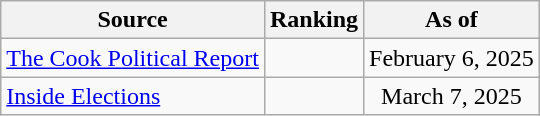<table class="wikitable" style="text-align:center">
<tr>
<th>Source</th>
<th>Ranking</th>
<th>As of</th>
</tr>
<tr>
<td align=left><a href='#'>The Cook Political Report</a></td>
<td></td>
<td>February 6, 2025</td>
</tr>
<tr>
<td align=left><a href='#'>Inside Elections</a></td>
<td></td>
<td>March 7, 2025</td>
</tr>
</table>
